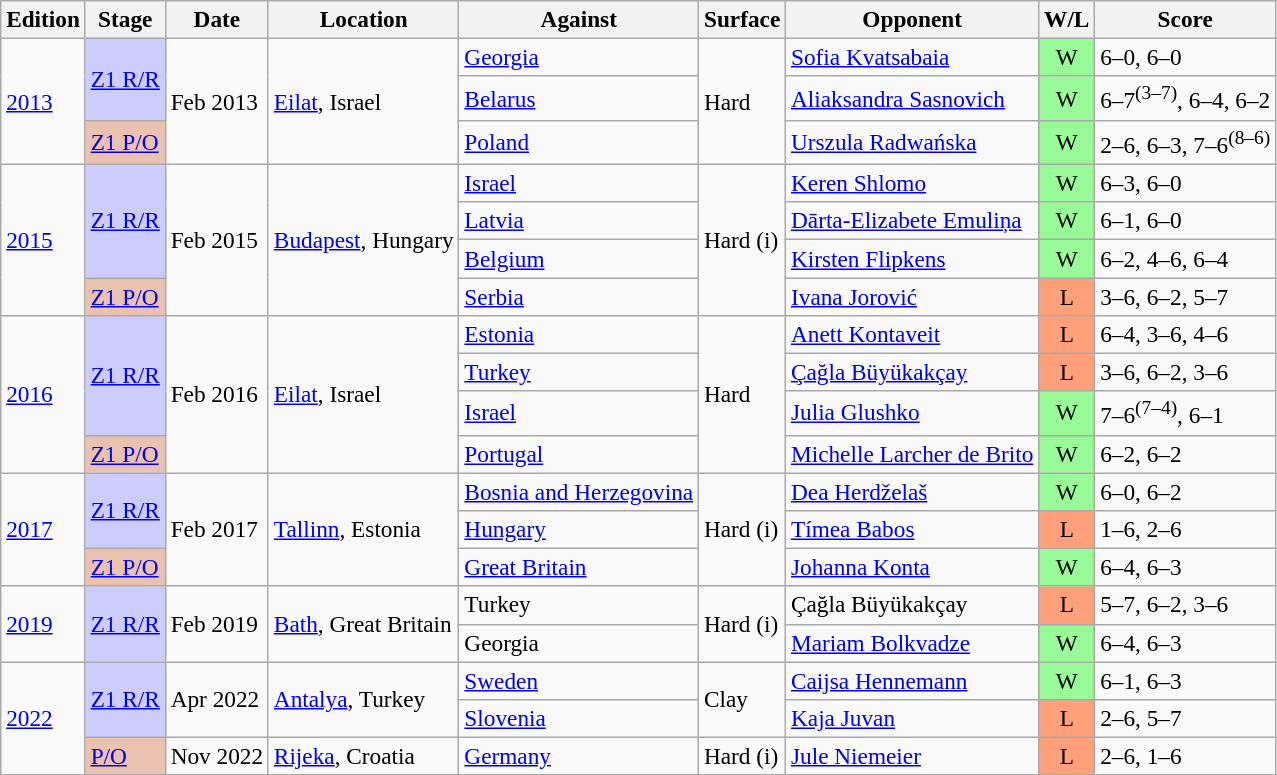<table class=wikitable style="font-size:97%">
<tr>
<th>Edition</th>
<th>Stage</th>
<th>Date</th>
<th>Location</th>
<th>Against</th>
<th>Surface</th>
<th>Opponent</th>
<th>W/L</th>
<th>Score</th>
</tr>
<tr>
<td rowspan="3"><a href='#'>2013</a></td>
<td style="background:#ccf;" rowspan="2"><a href='#'>Z1 R/R</a></td>
<td rowspan="3">Feb 2013</td>
<td rowspan="3"><a href='#'>Eilat</a>, Israel</td>
<td> <a href='#'>Georgia</a></td>
<td rowspan="3">Hard</td>
<td><a href='#'>Sofia Kvatsabaia</a></td>
<td style="text-align:center; background:#98fb98;">W</td>
<td>6–0, 6–0</td>
</tr>
<tr>
<td> <a href='#'>Belarus</a></td>
<td><a href='#'>Aliaksandra Sasnovich</a></td>
<td style="text-align:center; background:#98fb98;">W</td>
<td>6–7<sup>(3–7)</sup>, 6–4, 6–2</td>
</tr>
<tr>
<td style="background:#ebc2af;"><a href='#'>Z1 P/O</a></td>
<td> <a href='#'>Poland</a></td>
<td><a href='#'>Urszula Radwańska</a></td>
<td style="text-align:center; background:#98fb98;">W</td>
<td>2–6, 6–3, 7–6<sup>(8–6)</sup></td>
</tr>
<tr>
<td rowspan="4"><a href='#'>2015</a></td>
<td style="background:#ccf;" rowspan="3"><a href='#'>Z1 R/R</a></td>
<td rowspan="4">Feb 2015</td>
<td rowspan="4"><a href='#'>Budapest</a>, Hungary</td>
<td> <a href='#'>Israel</a></td>
<td rowspan="4">Hard (i)</td>
<td><a href='#'>Keren Shlomo</a></td>
<td style="text-align:center; background:#98fb98;">W</td>
<td>6–3, 6–0</td>
</tr>
<tr>
<td> <a href='#'>Latvia</a></td>
<td><a href='#'>Dārta-Elizabete Emuliņa</a></td>
<td style="text-align:center; background:#98fb98;">W</td>
<td>6–1, 6–0</td>
</tr>
<tr>
<td> <a href='#'>Belgium</a></td>
<td><a href='#'>Kirsten Flipkens</a></td>
<td style="text-align:center; background:#98fb98;">W</td>
<td>6–2, 4–6, 6–4</td>
</tr>
<tr>
<td style="background:#ebc2af;"><a href='#'>Z1 P/O</a></td>
<td> <a href='#'>Serbia</a></td>
<td><a href='#'>Ivana Jorović</a></td>
<td style="text-align:center; background:#ffa07a;">L</td>
<td>3–6, 6–2, 5–7</td>
</tr>
<tr>
<td rowspan="4"><a href='#'>2016</a></td>
<td style="background:#ccf;" rowspan="3"><a href='#'>Z1 R/R</a></td>
<td rowspan="4">Feb 2016</td>
<td rowspan="4"><a href='#'>Eilat</a>, Israel</td>
<td> <a href='#'>Estonia</a></td>
<td rowspan="4">Hard</td>
<td><a href='#'>Anett Kontaveit</a></td>
<td style="text-align:center; background:#ffa07a;">L</td>
<td>6–4, 3–6, 4–6</td>
</tr>
<tr>
<td> <a href='#'>Turkey</a></td>
<td><a href='#'>Çağla Büyükakçay</a></td>
<td style="text-align:center; background:#ffa07a;">L</td>
<td>3–6, 6–2, 3–6</td>
</tr>
<tr>
<td> <a href='#'>Israel</a></td>
<td><a href='#'>Julia Glushko</a></td>
<td style="text-align:center; background:#98fb98;">W</td>
<td>7–6<sup>(7–4)</sup>, 6–1</td>
</tr>
<tr>
<td style="background:#ebc2af;"><a href='#'>Z1 P/O</a></td>
<td> <a href='#'>Portugal</a></td>
<td><a href='#'>Michelle Larcher de Brito</a></td>
<td style="text-align:center; background:#98fb98;">W</td>
<td>6–2, 6–2</td>
</tr>
<tr>
<td rowspan="3"><a href='#'>2017</a></td>
<td style="background:#ccf;" rowspan="2"><a href='#'> Z1 R/R</a></td>
<td rowspan="3">Feb 2017</td>
<td rowspan="3"><a href='#'>Tallinn</a>, Estonia</td>
<td> <a href='#'>Bosnia and Herzegovina</a></td>
<td rowspan="3">Hard (i)</td>
<td><a href='#'>Dea Herdželaš</a></td>
<td style="text-align:center; background:#98fb98;">W</td>
<td>6–0, 6–2</td>
</tr>
<tr>
<td> <a href='#'>Hungary</a></td>
<td><a href='#'>Tímea Babos</a></td>
<td style="text-align:center; background:#ffa07a;">L</td>
<td>1–6, 2–6</td>
</tr>
<tr>
<td style="background:#ebc2af;"><a href='#'>Z1 P/O</a></td>
<td> <a href='#'>Great Britain</a></td>
<td><a href='#'>Johanna Konta</a></td>
<td style="text-align:center; background:#98fb98;">W</td>
<td>6–4, 6–3</td>
</tr>
<tr>
<td rowspan="2"><a href='#'>2019</a></td>
<td style="background:#ccf;" rowspan="2"><a href='#'>Z1 R/R</a></td>
<td rowspan="2">Feb 2019</td>
<td rowspan="2"><a href='#'>Bath</a>, Great Britain</td>
<td> Turkey</td>
<td rowspan="2">Hard (i)</td>
<td>Çağla Büyükakçay</td>
<td style="text-align:center; background:#ffa07a;">L</td>
<td>5–7, 6–2, 3–6</td>
</tr>
<tr>
<td> Georgia</td>
<td><a href='#'>Mariam Bolkvadze</a></td>
<td style="text-align:center; background:#98fb98;">W</td>
<td>6–4, 6–3</td>
</tr>
<tr>
<td rowspan="3"><a href='#'>2022</a></td>
<td style="background:#ccf;" rowspan="2"><a href='#'>Z1 R/R</a></td>
<td rowspan="2">Apr 2022</td>
<td rowspan="2"><a href='#'>Antalya</a>, Turkey</td>
<td> <a href='#'>Sweden</a></td>
<td rowspan="2">Clay</td>
<td><a href='#'>Caijsa Hennemann</a></td>
<td style="text-align:center; background:#98fb98;">W</td>
<td>6–1, 6–3</td>
</tr>
<tr>
<td> <a href='#'>Slovenia</a></td>
<td><a href='#'>Kaja Juvan</a></td>
<td style="text-align:center; background:#ffa07a;">L</td>
<td>2–6, 5–7</td>
</tr>
<tr>
<td style="background:#ebc2af;" rowspan="1"><a href='#'>P/O</a></td>
<td rowspan="1">Nov 2022</td>
<td rowspan="1"><a href='#'>Rijeka</a>, Croatia</td>
<td> <a href='#'>Germany</a></td>
<td rowspan="1">Hard (i)</td>
<td><a href='#'>Jule Niemeier</a></td>
<td style="text-align:center; background:#ffa07a;">L</td>
<td>2–6, 1–6</td>
</tr>
</table>
